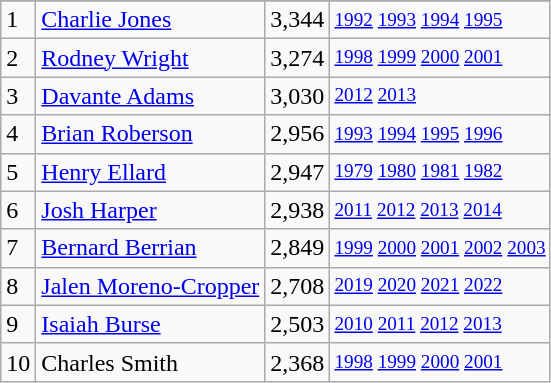<table class="wikitable">
<tr>
</tr>
<tr>
<td>1</td>
<td><a href='#'>Charlie Jones</a></td>
<td>3,344</td>
<td style="font-size:80%;"><a href='#'>1992</a> <a href='#'>1993</a> <a href='#'>1994</a> <a href='#'>1995</a></td>
</tr>
<tr>
<td>2</td>
<td><a href='#'>Rodney Wright</a></td>
<td>3,274</td>
<td style="font-size:80%;"><a href='#'>1998</a> <a href='#'>1999</a> <a href='#'>2000</a> <a href='#'>2001</a></td>
</tr>
<tr>
<td>3</td>
<td><a href='#'>Davante Adams</a></td>
<td>3,030</td>
<td style="font-size:80%;"><a href='#'>2012</a> <a href='#'>2013</a></td>
</tr>
<tr>
<td>4</td>
<td><a href='#'>Brian Roberson</a></td>
<td>2,956</td>
<td style="font-size:80%;"><a href='#'>1993</a> <a href='#'>1994</a> <a href='#'>1995</a> <a href='#'>1996</a></td>
</tr>
<tr>
<td>5</td>
<td><a href='#'>Henry Ellard</a></td>
<td>2,947</td>
<td style="font-size:80%;"><a href='#'>1979</a> <a href='#'>1980</a> <a href='#'>1981</a> <a href='#'>1982</a></td>
</tr>
<tr>
<td>6</td>
<td><a href='#'>Josh Harper</a></td>
<td>2,938</td>
<td style="font-size:80%;"><a href='#'>2011</a> <a href='#'>2012</a> <a href='#'>2013</a> <a href='#'>2014</a></td>
</tr>
<tr>
<td>7</td>
<td><a href='#'>Bernard Berrian</a></td>
<td>2,849</td>
<td style="font-size:80%;"><a href='#'>1999</a> <a href='#'>2000</a> <a href='#'>2001</a> <a href='#'>2002</a> <a href='#'>2003</a></td>
</tr>
<tr>
<td>8</td>
<td><a href='#'>Jalen Moreno-Cropper</a></td>
<td>2,708</td>
<td style="font-size:80%;"><a href='#'>2019</a> <a href='#'>2020</a> <a href='#'>2021</a> <a href='#'>2022</a></td>
</tr>
<tr>
<td>9</td>
<td><a href='#'>Isaiah Burse</a></td>
<td>2,503</td>
<td style="font-size:80%;"><a href='#'>2010</a> <a href='#'>2011</a> <a href='#'>2012</a> <a href='#'>2013</a></td>
</tr>
<tr>
<td>10</td>
<td>Charles Smith</td>
<td>2,368</td>
<td style="font-size:80%;"><a href='#'>1998</a> <a href='#'>1999</a> <a href='#'>2000</a> <a href='#'>2001</a></td>
</tr>
</table>
